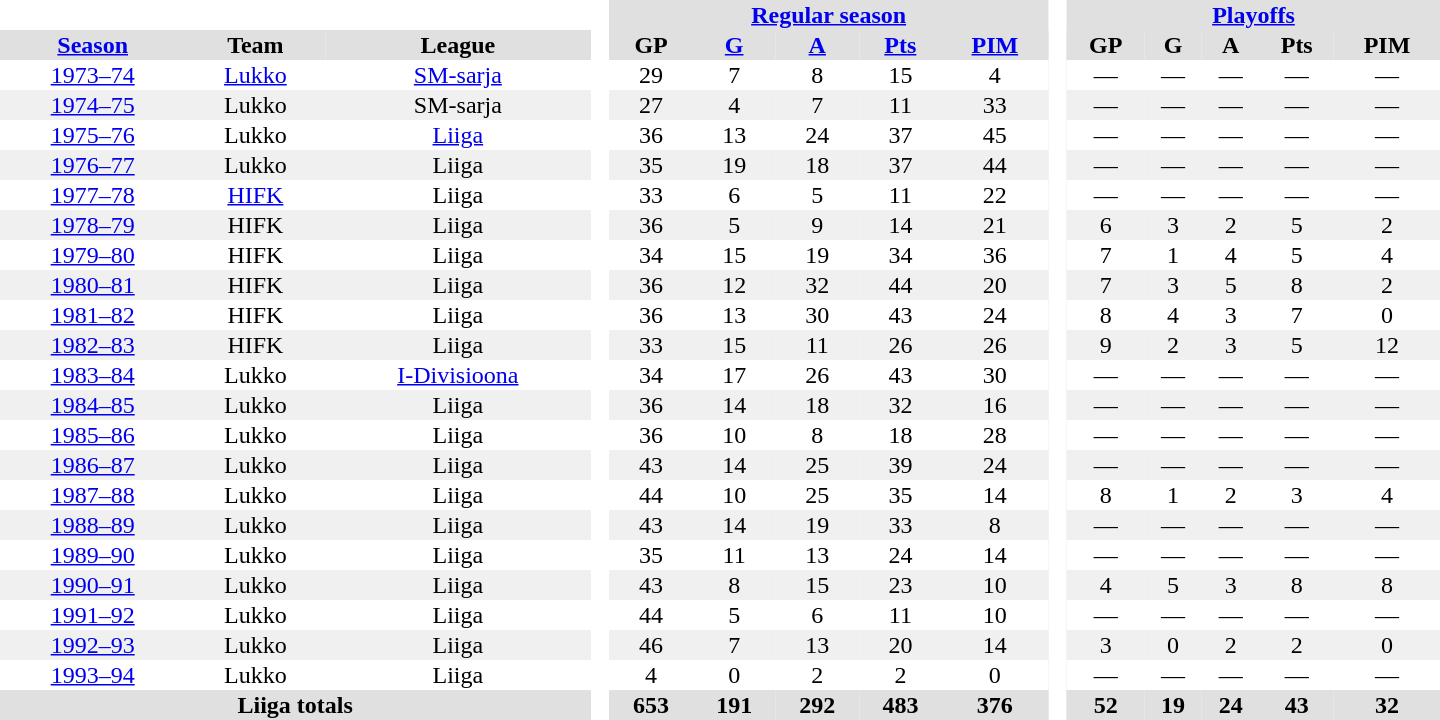<table border="0" cellpadding="1" cellspacing="0" style="text-align:center; width:60em">
<tr bgcolor="#e0e0e0">
<th colspan="3" bgcolor="#ffffff"> </th>
<th rowspan="99" bgcolor="#ffffff"> </th>
<th colspan="5"><a href='#'>Regular season</a></th>
<th rowspan="99" bgcolor="#ffffff"> </th>
<th colspan="5"><a href='#'>Playoffs</a></th>
</tr>
<tr bgcolor="#e0e0e0">
<th><a href='#'>Season</a></th>
<th>Team</th>
<th>League</th>
<th>GP</th>
<th><a href='#'>G</a></th>
<th><a href='#'>A</a></th>
<th><a href='#'>Pts</a></th>
<th><a href='#'>PIM</a></th>
<th>GP</th>
<th>G</th>
<th>A</th>
<th>Pts</th>
<th>PIM</th>
</tr>
<tr>
<td><a href='#'>1973–74</a></td>
<td><a href='#'>Lukko</a></td>
<td><a href='#'>SM-sarja</a></td>
<td>29</td>
<td>7</td>
<td>8</td>
<td>15</td>
<td>4</td>
<td>—</td>
<td>—</td>
<td>—</td>
<td>—</td>
<td>—</td>
</tr>
<tr bgcolor="#f0f0f0">
<td><a href='#'>1974–75</a></td>
<td>Lukko</td>
<td>SM-sarja</td>
<td>27</td>
<td>4</td>
<td>7</td>
<td>11</td>
<td>33</td>
<td>—</td>
<td>—</td>
<td>—</td>
<td>—</td>
<td>—</td>
</tr>
<tr>
<td><a href='#'>1975–76</a></td>
<td>Lukko</td>
<td><a href='#'>Liiga</a></td>
<td>36</td>
<td>13</td>
<td>24</td>
<td>37</td>
<td>45</td>
<td>—</td>
<td>—</td>
<td>—</td>
<td>—</td>
<td>—</td>
</tr>
<tr bgcolor="#f0f0f0">
<td><a href='#'>1976–77</a></td>
<td>Lukko</td>
<td>Liiga</td>
<td>35</td>
<td>19</td>
<td>18</td>
<td>37</td>
<td>44</td>
<td>—</td>
<td>—</td>
<td>—</td>
<td>—</td>
<td>—</td>
</tr>
<tr>
<td><a href='#'>1977–78</a></td>
<td><a href='#'>HIFK</a></td>
<td>Liiga</td>
<td>33</td>
<td>6</td>
<td>5</td>
<td>11</td>
<td>22</td>
<td>—</td>
<td>—</td>
<td>—</td>
<td>—</td>
<td>—</td>
</tr>
<tr bgcolor="#f0f0f0">
<td><a href='#'>1978–79</a></td>
<td>HIFK</td>
<td>Liiga</td>
<td>36</td>
<td>5</td>
<td>9</td>
<td>14</td>
<td>21</td>
<td>6</td>
<td>3</td>
<td>2</td>
<td>5</td>
<td>2</td>
</tr>
<tr>
<td><a href='#'>1979–80</a></td>
<td>HIFK</td>
<td>Liiga</td>
<td>34</td>
<td>15</td>
<td>19</td>
<td>34</td>
<td>36</td>
<td>7</td>
<td>1</td>
<td>4</td>
<td>5</td>
<td>4</td>
</tr>
<tr bgcolor="#f0f0f0">
<td><a href='#'>1980–81</a></td>
<td>HIFK</td>
<td>Liiga</td>
<td>36</td>
<td>12</td>
<td>32</td>
<td>44</td>
<td>20</td>
<td>7</td>
<td>3</td>
<td>5</td>
<td>8</td>
<td>2</td>
</tr>
<tr>
<td><a href='#'>1981–82</a></td>
<td>HIFK</td>
<td>Liiga</td>
<td>36</td>
<td>13</td>
<td>30</td>
<td>43</td>
<td>24</td>
<td>8</td>
<td>4</td>
<td>3</td>
<td>7</td>
<td>0</td>
</tr>
<tr bgcolor="#f0f0f0">
<td><a href='#'>1982–83</a></td>
<td>HIFK</td>
<td>Liiga</td>
<td>33</td>
<td>15</td>
<td>11</td>
<td>26</td>
<td>26</td>
<td>9</td>
<td>2</td>
<td>3</td>
<td>5</td>
<td>12</td>
</tr>
<tr>
<td><a href='#'>1983–84</a></td>
<td>Lukko</td>
<td><a href='#'>I-Divisioona</a></td>
<td>34</td>
<td>17</td>
<td>26</td>
<td>43</td>
<td>30</td>
<td>—</td>
<td>—</td>
<td>—</td>
<td>—</td>
<td>—</td>
</tr>
<tr bgcolor="#f0f0f0">
<td><a href='#'>1984–85</a></td>
<td>Lukko</td>
<td>Liiga</td>
<td>36</td>
<td>14</td>
<td>18</td>
<td>32</td>
<td>16</td>
<td>—</td>
<td>—</td>
<td>—</td>
<td>—</td>
<td>—</td>
</tr>
<tr>
<td><a href='#'>1985–86</a></td>
<td>Lukko</td>
<td>Liiga</td>
<td>36</td>
<td>10</td>
<td>8</td>
<td>18</td>
<td>28</td>
<td>—</td>
<td>—</td>
<td>—</td>
<td>—</td>
<td>—</td>
</tr>
<tr bgcolor="#f0f0f0">
<td><a href='#'>1986–87</a></td>
<td>Lukko</td>
<td>Liiga</td>
<td>43</td>
<td>14</td>
<td>25</td>
<td>39</td>
<td>24</td>
<td>—</td>
<td>—</td>
<td>—</td>
<td>—</td>
<td>—</td>
</tr>
<tr>
<td><a href='#'>1987–88</a></td>
<td>Lukko</td>
<td>Liiga</td>
<td>44</td>
<td>10</td>
<td>25</td>
<td>35</td>
<td>14</td>
<td>8</td>
<td>1</td>
<td>2</td>
<td>3</td>
<td>4</td>
</tr>
<tr bgcolor="#f0f0f0">
<td><a href='#'>1988–89</a></td>
<td>Lukko</td>
<td>Liiga</td>
<td>43</td>
<td>14</td>
<td>19</td>
<td>33</td>
<td>8</td>
<td>—</td>
<td>—</td>
<td>—</td>
<td>—</td>
<td>—</td>
</tr>
<tr>
<td><a href='#'>1989–90</a></td>
<td>Lukko</td>
<td>Liiga</td>
<td>35</td>
<td>11</td>
<td>13</td>
<td>24</td>
<td>14</td>
<td>—</td>
<td>—</td>
<td>—</td>
<td>—</td>
<td>—</td>
</tr>
<tr bgcolor="#f0f0f0">
<td><a href='#'>1990–91</a></td>
<td>Lukko</td>
<td>Liiga</td>
<td>43</td>
<td>8</td>
<td>15</td>
<td>23</td>
<td>10</td>
<td>4</td>
<td>5</td>
<td>3</td>
<td>8</td>
<td>8</td>
</tr>
<tr>
<td><a href='#'>1991–92</a></td>
<td>Lukko</td>
<td>Liiga</td>
<td>44</td>
<td>5</td>
<td>6</td>
<td>11</td>
<td>10</td>
<td>—</td>
<td>—</td>
<td>—</td>
<td>—</td>
<td>—</td>
</tr>
<tr bgcolor="#f0f0f0">
<td><a href='#'>1992–93</a></td>
<td>Lukko</td>
<td>Liiga</td>
<td>46</td>
<td>7</td>
<td>13</td>
<td>20</td>
<td>14</td>
<td>3</td>
<td>0</td>
<td>2</td>
<td>2</td>
<td>0</td>
</tr>
<tr>
<td><a href='#'>1993–94</a></td>
<td>Lukko</td>
<td>Liiga</td>
<td>4</td>
<td>0</td>
<td>2</td>
<td>2</td>
<td>0</td>
<td>—</td>
<td>—</td>
<td>—</td>
<td>—</td>
<td>—</td>
</tr>
<tr>
</tr>
<tr ALIGN="center" bgcolor="#e0e0e0">
<th colspan="3">Liiga totals</th>
<th ALIGN="center">653</th>
<th ALIGN="center">191</th>
<th ALIGN="center">292</th>
<th ALIGN="center">483</th>
<th ALIGN="center">376</th>
<th ALIGN="center">52</th>
<th ALIGN="center">19</th>
<th ALIGN="center">24</th>
<th ALIGN="center">43</th>
<th ALIGN="center">32</th>
</tr>
</table>
